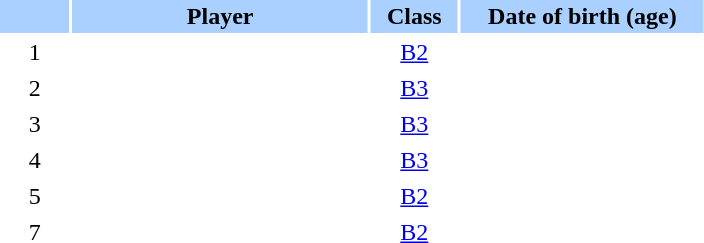<table class="sortable" border="0" cellspacing="2" cellpadding="2">
<tr style="background-color:#AAD0FF">
<th width=8%></th>
<th width=34%>Player</th>
<th width=10%>Class</th>
<th width=28%>Date of birth (age)</th>
</tr>
<tr>
<td style="text-align: center;">1</td>
<td></td>
<td style="text-align: center;"><a href='#'>B2</a></td>
<td style="text-align: center;"></td>
</tr>
<tr>
<td style="text-align: center;">2</td>
<td></td>
<td style="text-align: center;"><a href='#'>B3</a></td>
<td style="text-align: center;"></td>
</tr>
<tr>
<td style="text-align: center;">3</td>
<td></td>
<td style="text-align: center;"><a href='#'>B3</a></td>
<td style="text-align: center;"></td>
</tr>
<tr>
<td style="text-align: center;">4</td>
<td></td>
<td style="text-align: center;"><a href='#'>B3</a></td>
<td style="text-align: center;"></td>
</tr>
<tr>
<td style="text-align: center;">5</td>
<td></td>
<td style="text-align: center;"><a href='#'>B2</a></td>
<td style="text-align: center;"></td>
</tr>
<tr>
<td style="text-align: center;">7</td>
<td></td>
<td style="text-align: center;"><a href='#'>B2</a></td>
<td style="text-align: center;"></td>
</tr>
</table>
